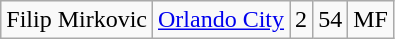<table class="wikitable" style="text-align: center;">
<tr>
<td> Filip Mirkovic</td>
<td><a href='#'>Orlando City</a></td>
<td>2</td>
<td>54</td>
<td>MF</td>
</tr>
</table>
